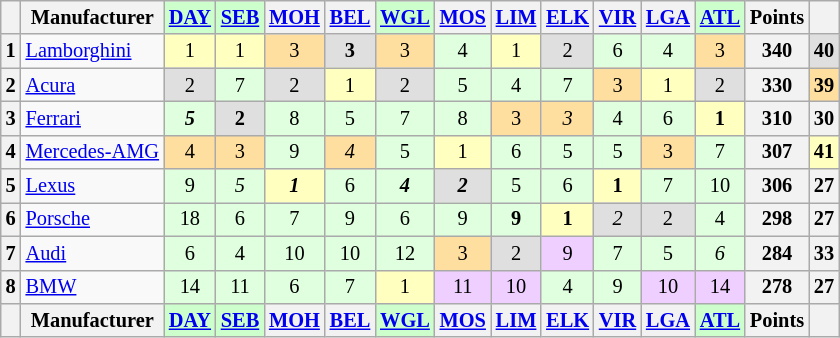<table class="wikitable" style="font-size:85%; text-align:center">
<tr style="background:#f9f9f9; vertical-align:top;">
<th valign=middle></th>
<th valign=middle>Manufacturer</th>
<td style="background:#ccffcc;"><strong><a href='#'>DAY</a></strong></td>
<td style="background:#ccffcc;"><strong><a href='#'>SEB</a></strong></td>
<th><a href='#'>MOH</a></th>
<th><a href='#'>BEL</a></th>
<td style="background:#ccffcc;"><strong><a href='#'>WGL</a></strong></td>
<th><a href='#'>MOS</a></th>
<th><a href='#'>LIM</a></th>
<th><a href='#'>ELK</a></th>
<th><a href='#'>VIR</a></th>
<th><a href='#'>LGA</a></th>
<td style="background:#ccffcc;"><strong><a href='#'>ATL</a></strong></td>
<th valign=middle>Points</th>
<th valign=middle></th>
</tr>
<tr>
<th>1</th>
<td align=left><a href='#'>Lamborghini</a></td>
<td style="background:#ffffbf;">1</td>
<td style="background:#ffffbf;">1</td>
<td style="background:#ffdf9f;">3</td>
<td style="background:#dfdfdf;"><strong>3</strong></td>
<td style="background:#ffdf9f;">3</td>
<td style="background:#dfffdf;">4</td>
<td style="background:#ffffbf;">1</td>
<td style="background:#dfdfdf;">2</td>
<td style="background:#dfffdf;">6</td>
<td style="background:#dfffdf;">4</td>
<td style="background:#ffdf9f;">3</td>
<th>340</th>
<th style="background:#dfdfdf;">40</th>
</tr>
<tr>
<th>2</th>
<td align=left><a href='#'>Acura</a></td>
<td style="background:#dfdfdf;">2</td>
<td style="background:#dfffdf;">7</td>
<td style="background:#dfdfdf;">2</td>
<td style="background:#ffffbf;">1</td>
<td style="background:#dfdfdf;">2</td>
<td style="background:#dfffdf;">5</td>
<td style="background:#dfffdf;">4</td>
<td style="background:#dfffdf;">7</td>
<td style="background:#ffdf9f;">3</td>
<td style="background:#ffffbf;">1</td>
<td style="background:#dfdfdf;">2</td>
<th>330</th>
<th style="background:#ffdf9f;">39</th>
</tr>
<tr>
<th>3</th>
<td align=left><a href='#'>Ferrari</a></td>
<td style="background:#dfffdf;"><strong><em>5</em></strong></td>
<td style="background:#dfdfdf;"><strong>2</strong></td>
<td style="background:#dfffdf;">8</td>
<td style="background:#dfffdf;">5</td>
<td style="background:#dfffdf;">7</td>
<td style="background:#dfffdf;">8</td>
<td style="background:#ffdf9f;">3</td>
<td style="background:#ffdf9f;"><em>3</em></td>
<td style="background:#dfffdf;">4</td>
<td style="background:#dfffdf;">6</td>
<td style="background:#ffffbf;"><strong>1</strong></td>
<th>310</th>
<th>30</th>
</tr>
<tr>
<th>4</th>
<td align=left><a href='#'>Mercedes-AMG</a></td>
<td style="background:#ffdf9f;">4</td>
<td style="background:#ffdf9f;">3</td>
<td style="background:#dfffdf;">9</td>
<td style="background:#ffdf9f;"><em>4</em></td>
<td style="background:#dfffdf;">5</td>
<td style="background:#ffffbf;">1</td>
<td style="background:#dfffdf;">6</td>
<td style="background:#dfffdf;">5</td>
<td style="background:#dfffdf;">5</td>
<td style="background:#ffdf9f;">3</td>
<td style="background:#dfffdf;">7</td>
<th>307</th>
<th style="background:#ffffbf;">41</th>
</tr>
<tr>
<th>5</th>
<td align=left><a href='#'>Lexus</a></td>
<td style="background:#dfffdf;">9</td>
<td style="background:#dfffdf;"><em>5</em></td>
<td style="background:#ffffbf;"><strong><em>1</em></strong></td>
<td style="background:#dfffdf;">6</td>
<td style="background:#dfffdf;"><strong><em>4</em></strong></td>
<td style="background:#dfdfdf;"><strong><em>2</em></strong></td>
<td style="background:#dfffdf;">5</td>
<td style="background:#dfffdf;">6</td>
<td style="background:#ffffbf;"><strong>1</strong></td>
<td style="background:#dfffdf;">7</td>
<td style="background:#dfffdf;">10</td>
<th>306</th>
<th>27</th>
</tr>
<tr>
<th>6</th>
<td align=left><a href='#'>Porsche</a></td>
<td style="background:#dfffdf;">18</td>
<td style="background:#dfffdf;">6</td>
<td style="background:#dfffdf;">7</td>
<td style="background:#dfffdf;">9</td>
<td style="background:#dfffdf;">6</td>
<td style="background:#dfffdf;">9</td>
<td style="background:#dfffdf;"><strong>9</strong></td>
<td style="background:#ffffbf;"><strong>1</strong></td>
<td style="background:#dfdfdf;"><em>2</em></td>
<td style="background:#dfdfdf;">2</td>
<td style="background:#dfffdf;">4</td>
<th>298</th>
<th>27</th>
</tr>
<tr>
<th>7</th>
<td align=left><a href='#'>Audi</a></td>
<td style="background:#dfffdf;">6</td>
<td style="background:#dfffdf;">4</td>
<td style="background:#dfffdf;">10</td>
<td style="background:#dfffdf;">10</td>
<td style="background:#dfffdf;">12</td>
<td style="background:#ffdf9f;">3</td>
<td style="background:#dfdfdf;">2</td>
<td style="background:#efcfff;">9</td>
<td style="background:#dfffdf;">7</td>
<td style="background:#dfffdf;">5</td>
<td style="background:#dfffdf;"><em>6</em></td>
<th>284</th>
<th>33</th>
</tr>
<tr>
<th>8</th>
<td align=left><a href='#'>BMW</a></td>
<td style="background:#dfffdf;">14</td>
<td style="background:#dfffdf;">11</td>
<td style="background:#dfffdf;">6</td>
<td style="background:#dfffdf;">7</td>
<td style="background:#ffffbf;">1</td>
<td style="background:#efcfff;">11</td>
<td style="background:#efcfff;">10</td>
<td style="background:#dfffdf;">4</td>
<td style="background:#dfffdf;">9</td>
<td style="background:#efcfff;">10</td>
<td style="background:#efcfff;">14</td>
<th>278</th>
<th>27</th>
</tr>
<tr valign="top">
<th valign=middle></th>
<th valign=middle>Manufacturer</th>
<td style="background:#ccffcc;"><strong><a href='#'>DAY</a></strong></td>
<td style="background:#ccffcc;"><strong><a href='#'>SEB</a></strong></td>
<th><a href='#'>MOH</a></th>
<th><a href='#'>BEL</a></th>
<td style="background:#ccffcc;"><strong><a href='#'>WGL</a></strong></td>
<th><a href='#'>MOS</a></th>
<th><a href='#'>LIM</a></th>
<th><a href='#'>ELK</a></th>
<th><a href='#'>VIR</a></th>
<th><a href='#'>LGA</a></th>
<td style="background:#ccffcc;"><strong><a href='#'>ATL</a></strong></td>
<th valign=middle>Points</th>
<th valign=middle></th>
</tr>
</table>
